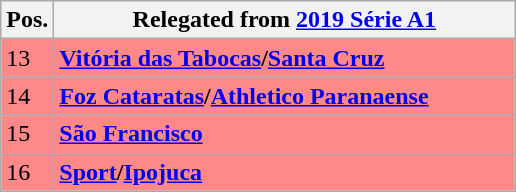<table class="wikitable">
<tr>
<th style="text-align:center;">Pos.</th>
<th width=300>Relegated from <a href='#'>2019 Série A1</a></th>
</tr>
<tr style="background: #FF8888;">
<td>13</td>
<td><strong><a href='#'>Vitória das Tabocas</a>/<a href='#'>Santa Cruz</a></strong></td>
</tr>
<tr style="background: #FF8888;">
<td>14</td>
<td><strong><a href='#'>Foz Cataratas</a>/<a href='#'>Athletico Paranaense</a></strong></td>
</tr>
<tr style="background: #FF8888;">
<td>15</td>
<td><strong><a href='#'>São Francisco</a></strong></td>
</tr>
<tr style="background: #FF8888;">
<td>16</td>
<td><strong><a href='#'>Sport</a>/<a href='#'>Ipojuca</a></strong></td>
</tr>
</table>
